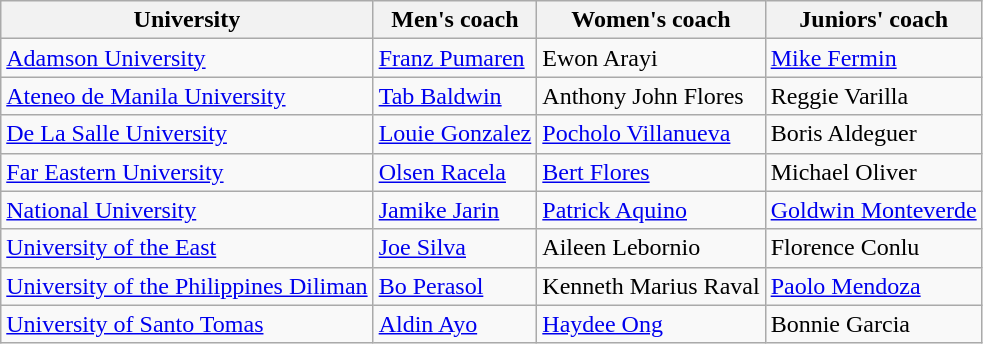<table class=wikitable>
<tr>
<th>University</th>
<th>Men's coach</th>
<th>Women's coach</th>
<th>Juniors' coach</th>
</tr>
<tr>
<td><a href='#'>Adamson University</a></td>
<td><a href='#'>Franz Pumaren</a></td>
<td>Ewon Arayi</td>
<td><a href='#'>Mike Fermin</a></td>
</tr>
<tr>
<td><a href='#'>Ateneo de Manila University</a></td>
<td><a href='#'>Tab Baldwin</a></td>
<td>Anthony John Flores</td>
<td>Reggie Varilla</td>
</tr>
<tr>
<td><a href='#'>De La Salle University</a></td>
<td><a href='#'>Louie Gonzalez</a></td>
<td><a href='#'>Pocholo Villanueva</a></td>
<td>Boris Aldeguer</td>
</tr>
<tr>
<td><a href='#'>Far Eastern University</a></td>
<td><a href='#'>Olsen Racela</a></td>
<td><a href='#'>Bert Flores</a></td>
<td>Michael Oliver</td>
</tr>
<tr>
<td><a href='#'>National University</a></td>
<td><a href='#'>Jamike Jarin</a></td>
<td><a href='#'>Patrick Aquino</a></td>
<td><a href='#'>Goldwin Monteverde</a></td>
</tr>
<tr>
<td><a href='#'>University of the East</a></td>
<td><a href='#'>Joe Silva</a></td>
<td>Aileen Lebornio</td>
<td>Florence Conlu</td>
</tr>
<tr>
<td><a href='#'>University of the Philippines Diliman</a></td>
<td><a href='#'>Bo Perasol</a></td>
<td>Kenneth Marius Raval</td>
<td><a href='#'>Paolo Mendoza</a></td>
</tr>
<tr>
<td><a href='#'>University of Santo Tomas</a></td>
<td><a href='#'>Aldin Ayo</a></td>
<td><a href='#'>Haydee Ong</a></td>
<td>Bonnie Garcia</td>
</tr>
</table>
